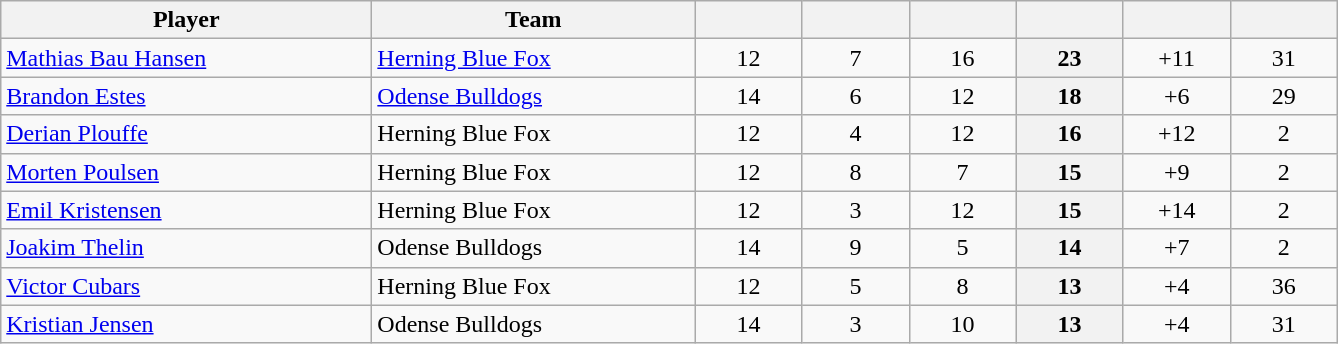<table class="wikitable sortable" style="text-align: center">
<tr>
<th style="width: 15em;">Player</th>
<th style="width: 13em;">Team</th>
<th style="width: 4em;"></th>
<th style="width: 4em;"></th>
<th style="width: 4em;"></th>
<th style="width: 4em;"></th>
<th style="width: 4em;"></th>
<th style="width: 4em;"></th>
</tr>
<tr>
<td style="text-align:left;"> <a href='#'>Mathias Bau Hansen</a></td>
<td style="text-align:left;"><a href='#'>Herning Blue Fox</a></td>
<td>12</td>
<td>7</td>
<td>16</td>
<th>23</th>
<td>+11</td>
<td>31</td>
</tr>
<tr>
<td style="text-align:left;"> <a href='#'>Brandon Estes</a></td>
<td style="text-align:left;"><a href='#'>Odense Bulldogs</a></td>
<td>14</td>
<td>6</td>
<td>12</td>
<th>18</th>
<td>+6</td>
<td>29</td>
</tr>
<tr>
<td style="text-align:left;"> <a href='#'>Derian Plouffe</a></td>
<td style="text-align:left;">Herning Blue Fox</td>
<td>12</td>
<td>4</td>
<td>12</td>
<th>16</th>
<td>+12</td>
<td>2</td>
</tr>
<tr>
<td style="text-align:left;"> <a href='#'>Morten Poulsen</a></td>
<td style="text-align:left;">Herning Blue Fox</td>
<td>12</td>
<td>8</td>
<td>7</td>
<th>15</th>
<td>+9</td>
<td>2</td>
</tr>
<tr>
<td style="text-align:left;"> <a href='#'>Emil Kristensen</a></td>
<td style="text-align:left;">Herning Blue Fox</td>
<td>12</td>
<td>3</td>
<td>12</td>
<th>15</th>
<td>+14</td>
<td>2</td>
</tr>
<tr>
<td style="text-align:left;"> <a href='#'>Joakim Thelin</a></td>
<td style="text-align:left;">Odense Bulldogs</td>
<td>14</td>
<td>9</td>
<td>5</td>
<th>14</th>
<td>+7</td>
<td>2</td>
</tr>
<tr>
<td style="text-align:left;"> <a href='#'>Victor Cubars</a></td>
<td style="text-align:left;">Herning Blue Fox</td>
<td>12</td>
<td>5</td>
<td>8</td>
<th>13</th>
<td>+4</td>
<td>36</td>
</tr>
<tr>
<td style="text-align:left;"> <a href='#'>Kristian Jensen</a></td>
<td style="text-align:left;">Odense Bulldogs</td>
<td>14</td>
<td>3</td>
<td>10</td>
<th>13</th>
<td>+4</td>
<td>31</td>
</tr>
</table>
